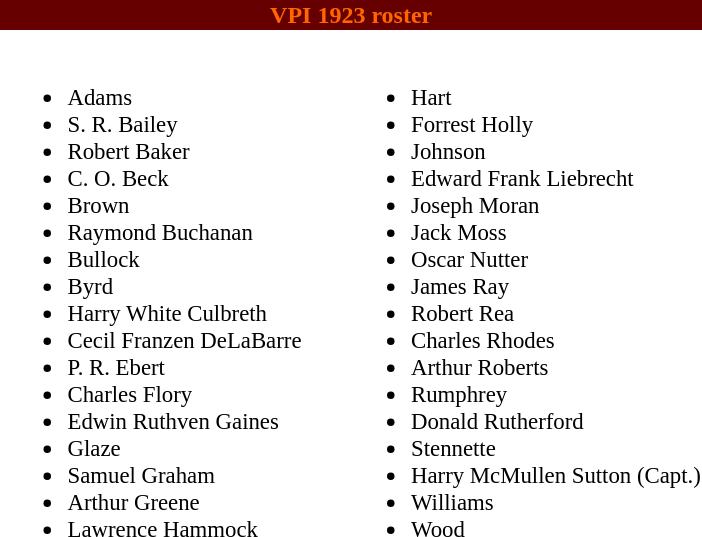<table class="toccolours" style="text-align: left;">
<tr>
<th colspan="9" style="background:#660000;color:#FF6600;text-align:center;"><span><strong>VPI 1923 roster</strong></span></th>
</tr>
<tr>
<td></td>
<td style="font-size:95%; vertical-align:top;"><br><ul><li>Adams</li><li>S. R. Bailey</li><li>Robert Baker</li><li>C. O. Beck</li><li>Brown</li><li>Raymond Buchanan</li><li>Bullock</li><li>Byrd</li><li>Harry White Culbreth</li><li>Cecil Franzen DeLaBarre</li><li>P. R. Ebert</li><li>Charles Flory</li><li>Edwin Ruthven Gaines</li><li>Glaze</li><li>Samuel Graham</li><li>Arthur Greene</li><li>Lawrence Hammock</li></ul></td>
<td style="width: 25px;"></td>
<td style="font-size:95%; vertical-align:top;"><br><ul><li>Hart</li><li>Forrest Holly</li><li>Johnson</li><li>Edward Frank Liebrecht</li><li>Joseph Moran</li><li>Jack Moss</li><li>Oscar Nutter</li><li>James Ray</li><li>Robert Rea</li><li>Charles Rhodes</li><li>Arthur Roberts</li><li>Rumphrey</li><li>Donald Rutherford</li><li>Stennette</li><li>Harry McMullen Sutton (Capt.)</li><li>Williams</li><li>Wood</li></ul></td>
</tr>
</table>
